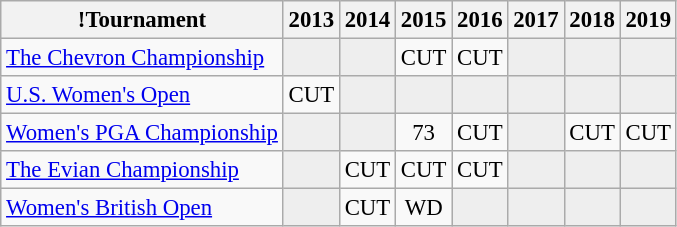<table class="wikitable" style="font-size:95%;text-align:center;">
<tr>
<th>!Tournament</th>
<th>2013</th>
<th>2014</th>
<th>2015</th>
<th>2016</th>
<th>2017</th>
<th>2018</th>
<th>2019</th>
</tr>
<tr>
<td align=left><a href='#'>The Chevron Championship</a></td>
<td style="background:#eeeeee;"></td>
<td style="background:#eeeeee;"></td>
<td>CUT</td>
<td>CUT</td>
<td style="background:#eeeeee;"></td>
<td style="background:#eeeeee;"></td>
<td style="background:#eeeeee;"></td>
</tr>
<tr>
<td align=left><a href='#'>U.S. Women's Open</a></td>
<td>CUT</td>
<td style="background:#eeeeee;"></td>
<td style="background:#eeeeee;"></td>
<td style="background:#eeeeee;"></td>
<td style="background:#eeeeee;"></td>
<td style="background:#eeeeee;"></td>
<td style="background:#eeeeee;"></td>
</tr>
<tr>
<td align=left><a href='#'>Women's PGA Championship</a></td>
<td style="background:#eeeeee;"></td>
<td style="background:#eeeeee;"></td>
<td>73</td>
<td>CUT</td>
<td style="background:#eeeeee;"></td>
<td>CUT</td>
<td>CUT</td>
</tr>
<tr>
<td align=left><a href='#'>The Evian Championship</a></td>
<td style="background:#eeeeee;"></td>
<td>CUT</td>
<td>CUT</td>
<td>CUT</td>
<td style="background:#eeeeee;"></td>
<td style="background:#eeeeee;"></td>
<td style="background:#eeeeee;"></td>
</tr>
<tr>
<td align=left><a href='#'>Women's British Open</a></td>
<td style="background:#eeeeee;"></td>
<td>CUT</td>
<td>WD</td>
<td style="background:#eeeeee;"></td>
<td style="background:#eeeeee;"></td>
<td style="background:#eeeeee;"></td>
<td style="background:#eeeeee;"></td>
</tr>
</table>
